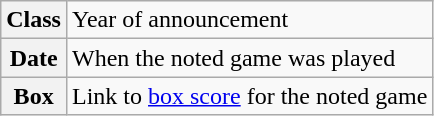<table class="wikitable">
<tr>
<th scope="row">Class</th>
<td>Year of announcement</td>
</tr>
<tr>
<th scope="row">Date</th>
<td>When the noted game was played</td>
</tr>
<tr>
<th scope="row">Box</th>
<td>Link to <a href='#'>box score</a> for the noted game</td>
</tr>
</table>
